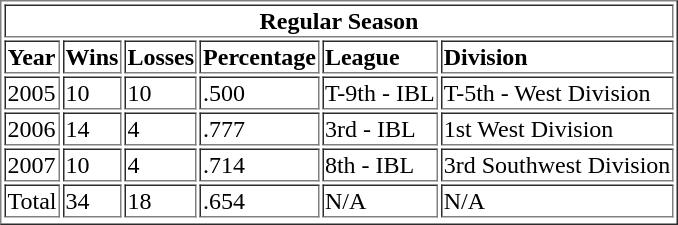<table border="1" cellpadding="1">
<tr>
<td colspan="8" align="center"><strong>Regular Season</strong></td>
</tr>
<tr>
<td><strong>Year</strong></td>
<td><strong>Wins</strong></td>
<td><strong>Losses</strong></td>
<td><strong>Percentage</strong></td>
<td><strong>League</strong></td>
<td><strong>Division</strong></td>
</tr>
<tr>
<td>2005</td>
<td>10</td>
<td>10</td>
<td>.500</td>
<td>T-9th - IBL</td>
<td>T-5th - West Division</td>
</tr>
<tr>
<td>2006</td>
<td>14</td>
<td>4</td>
<td>.777</td>
<td>3rd - IBL</td>
<td>1st West Division</td>
</tr>
<tr>
<td>2007</td>
<td>10</td>
<td>4</td>
<td>.714</td>
<td>8th - IBL</td>
<td>3rd Southwest Division</td>
</tr>
<tr>
<td>Total</td>
<td>34</td>
<td>18</td>
<td>.654</td>
<td>N/A</td>
<td>N/A</td>
</tr>
<tr>
</tr>
</table>
